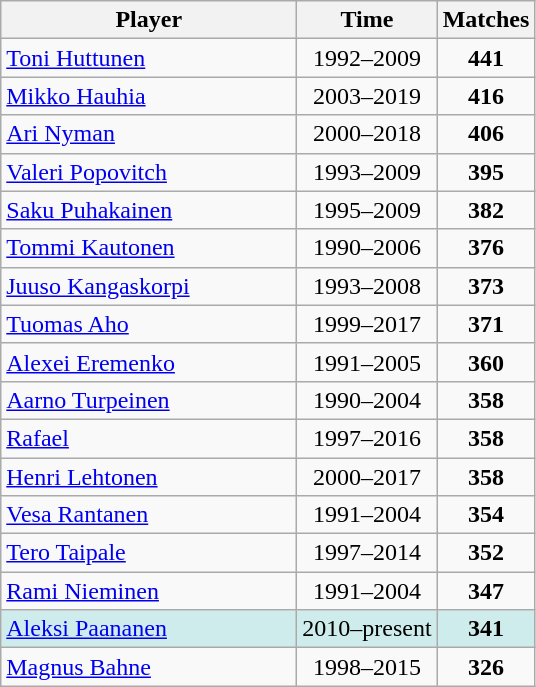<table class="wikitable sortable" style="text-align:center">
<tr>
<th style="width:190px;">Player</th>
<th>Time</th>
<th>Matches</th>
</tr>
<tr>
<td style="text-align:left;"> <a href='#'>Toni Huttunen</a></td>
<td>1992–2009</td>
<td><strong>441</strong></td>
</tr>
<tr>
<td style="text-align:left;"> <a href='#'>Mikko Hauhia</a></td>
<td>2003–2019</td>
<td><strong>416</strong></td>
</tr>
<tr>
<td style="text-align:left;"> <a href='#'>Ari Nyman</a></td>
<td>2000–2018</td>
<td><strong>406</strong></td>
</tr>
<tr>
<td style="text-align:left;"> <a href='#'>Valeri Popovitch</a></td>
<td>1993–2009</td>
<td><strong>395</strong></td>
</tr>
<tr>
<td style="text-align:left;"> <a href='#'>Saku Puhakainen</a></td>
<td>1995–2009</td>
<td><strong>382</strong></td>
</tr>
<tr>
<td style="text-align:left;"> <a href='#'>Tommi Kautonen</a></td>
<td>1990–2006</td>
<td><strong>376</strong></td>
</tr>
<tr>
<td style="text-align:left;"> <a href='#'>Juuso Kangaskorpi</a></td>
<td>1993–2008</td>
<td><strong>373</strong></td>
</tr>
<tr>
<td style="text-align:left;"> <a href='#'>Tuomas Aho</a></td>
<td>1999–2017</td>
<td><strong>371</strong></td>
</tr>
<tr>
<td style="text-align:left;"> <a href='#'>Alexei Eremenko</a></td>
<td>1991–2005</td>
<td><strong>360</strong></td>
</tr>
<tr>
<td style="text-align:left;"> <a href='#'>Aarno Turpeinen</a></td>
<td>1990–2004</td>
<td><strong>358</strong></td>
</tr>
<tr>
<td style="text-align:left;"> <a href='#'>Rafael</a></td>
<td>1997–2016</td>
<td><strong>358</strong></td>
</tr>
<tr>
<td style="text-align:left;"> <a href='#'>Henri Lehtonen</a></td>
<td>2000–2017</td>
<td><strong>358</strong></td>
</tr>
<tr>
<td style="text-align:left;"> <a href='#'>Vesa Rantanen</a></td>
<td>1991–2004</td>
<td><strong>354</strong></td>
</tr>
<tr>
<td style="text-align:left;"> <a href='#'>Tero Taipale</a></td>
<td>1997–2014</td>
<td><strong>352</strong></td>
</tr>
<tr>
<td style="text-align:left;"> <a href='#'>Rami Nieminen</a></td>
<td>1991–2004</td>
<td><strong>347</strong></td>
</tr>
<tr>
<td bgcolor=#CFECEC style="text-align:left;"> <a href='#'>Aleksi Paananen</a></td>
<td bgcolor=#CFECEC>2010–present</td>
<td bgcolor=#CFECEC><strong>341</strong></td>
</tr>
<tr>
<td style="text-align:left;"> <a href='#'>Magnus Bahne</a></td>
<td>1998–2015</td>
<td><strong>326</strong></td>
</tr>
</table>
